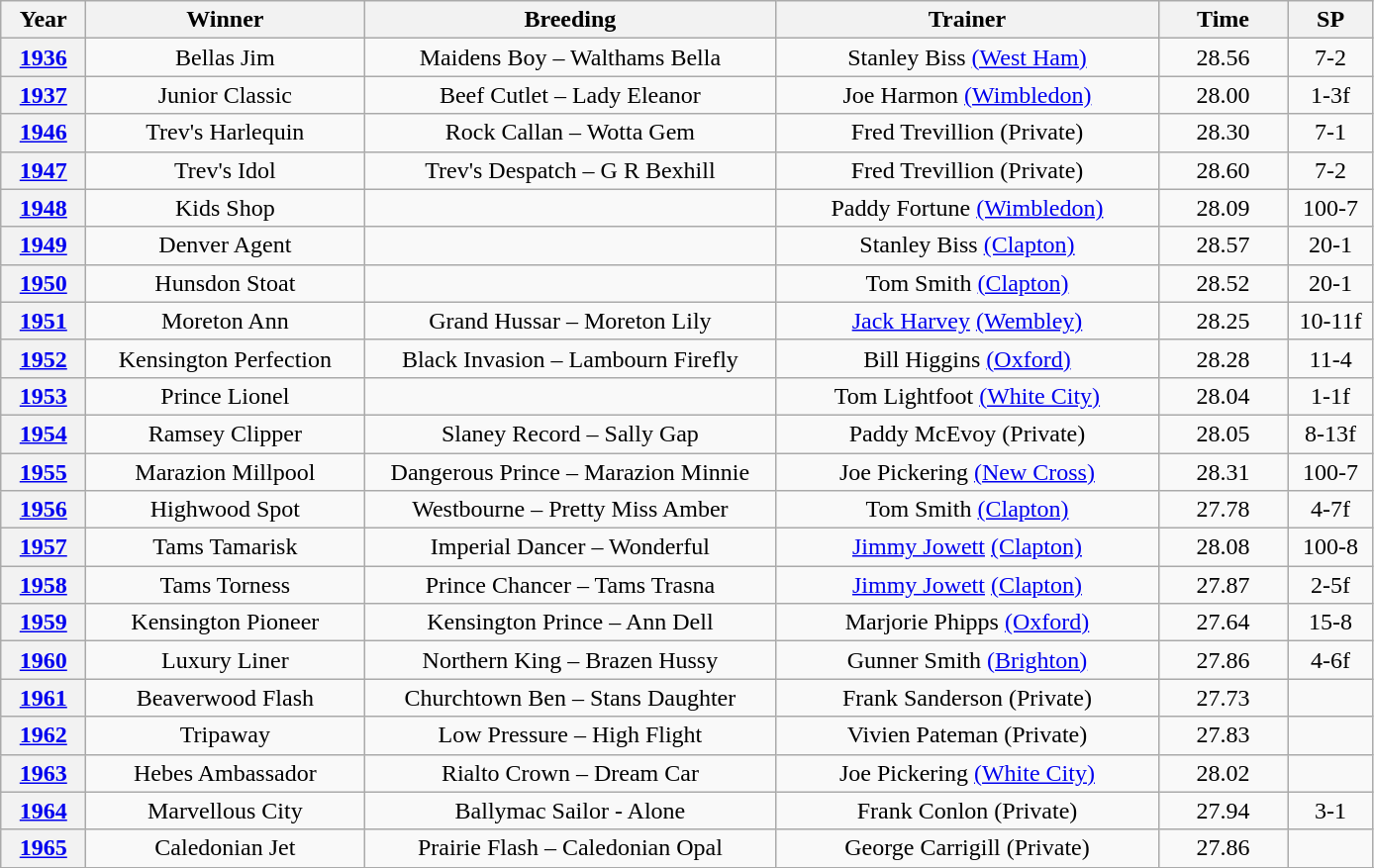<table class="wikitable" style="text-align:center">
<tr>
<th width=50>Year</th>
<th width=180>Winner</th>
<th width=270>Breeding</th>
<th width=250>Trainer</th>
<th width=80>Time</th>
<th width=50>SP</th>
</tr>
<tr>
<th><a href='#'>1936</a></th>
<td>Bellas Jim</td>
<td>Maidens Boy – Walthams Bella</td>
<td>Stanley Biss <a href='#'>(West Ham)</a></td>
<td>28.56</td>
<td>7-2</td>
</tr>
<tr>
<th><a href='#'>1937</a></th>
<td>Junior Classic</td>
<td>Beef Cutlet – Lady Eleanor</td>
<td>Joe Harmon <a href='#'>(Wimbledon)</a></td>
<td>28.00</td>
<td>1-3f</td>
</tr>
<tr>
<th><a href='#'>1946</a></th>
<td>Trev's Harlequin</td>
<td>Rock Callan – Wotta Gem</td>
<td>Fred Trevillion (Private)</td>
<td>28.30</td>
<td>7-1</td>
</tr>
<tr>
<th><a href='#'>1947</a></th>
<td>Trev's Idol</td>
<td>Trev's Despatch – G R Bexhill</td>
<td>Fred Trevillion (Private)</td>
<td>28.60</td>
<td>7-2</td>
</tr>
<tr>
<th><a href='#'>1948</a></th>
<td>Kids Shop</td>
<td></td>
<td>Paddy Fortune <a href='#'>(Wimbledon)</a></td>
<td>28.09</td>
<td>100-7</td>
</tr>
<tr>
<th><a href='#'>1949</a></th>
<td>Denver Agent</td>
<td></td>
<td>Stanley Biss <a href='#'>(Clapton)</a></td>
<td>28.57</td>
<td>20-1</td>
</tr>
<tr>
<th><a href='#'>1950</a></th>
<td>Hunsdon Stoat</td>
<td></td>
<td>Tom Smith <a href='#'>(Clapton)</a></td>
<td>28.52</td>
<td>20-1</td>
</tr>
<tr>
<th><a href='#'>1951</a></th>
<td>Moreton Ann</td>
<td>Grand Hussar – Moreton Lily</td>
<td><a href='#'>Jack Harvey</a> <a href='#'>(Wembley)</a></td>
<td>28.25</td>
<td>10-11f</td>
</tr>
<tr>
<th><a href='#'>1952</a></th>
<td>Kensington Perfection</td>
<td>Black Invasion – Lambourn Firefly</td>
<td>Bill Higgins <a href='#'>(Oxford)</a></td>
<td>28.28</td>
<td>11-4</td>
</tr>
<tr>
<th><a href='#'>1953</a></th>
<td>Prince Lionel</td>
<td></td>
<td>Tom Lightfoot <a href='#'>(White City)</a></td>
<td>28.04</td>
<td>1-1f</td>
</tr>
<tr>
<th><a href='#'>1954</a></th>
<td>Ramsey Clipper</td>
<td>Slaney Record – Sally Gap</td>
<td>Paddy McEvoy (Private)</td>
<td>28.05</td>
<td>8-13f</td>
</tr>
<tr>
<th><a href='#'>1955</a></th>
<td>Marazion Millpool</td>
<td>Dangerous Prince – Marazion Minnie</td>
<td>Joe Pickering <a href='#'>(New Cross)</a></td>
<td>28.31</td>
<td>100-7</td>
</tr>
<tr>
<th><a href='#'>1956</a></th>
<td>Highwood Spot</td>
<td>Westbourne – Pretty Miss Amber</td>
<td>Tom Smith <a href='#'>(Clapton)</a></td>
<td>27.78</td>
<td>4-7f</td>
</tr>
<tr>
<th><a href='#'>1957</a></th>
<td>Tams Tamarisk</td>
<td>Imperial Dancer – Wonderful</td>
<td><a href='#'>Jimmy Jowett</a> <a href='#'>(Clapton)</a></td>
<td>28.08</td>
<td>100-8</td>
</tr>
<tr>
<th><a href='#'>1958</a></th>
<td>Tams Torness</td>
<td>Prince Chancer – Tams Trasna</td>
<td><a href='#'>Jimmy Jowett</a> <a href='#'>(Clapton)</a></td>
<td>27.87</td>
<td>2-5f</td>
</tr>
<tr>
<th><a href='#'>1959</a></th>
<td>Kensington Pioneer</td>
<td>Kensington Prince – Ann Dell</td>
<td>Marjorie Phipps <a href='#'>(Oxford)</a></td>
<td>27.64</td>
<td>15-8</td>
</tr>
<tr>
<th><a href='#'>1960</a></th>
<td>Luxury Liner</td>
<td>Northern King – Brazen Hussy</td>
<td>Gunner Smith <a href='#'>(Brighton)</a></td>
<td>27.86</td>
<td>4-6f</td>
</tr>
<tr>
<th><a href='#'>1961</a></th>
<td>Beaverwood Flash</td>
<td>Churchtown Ben – Stans Daughter</td>
<td>Frank Sanderson (Private)</td>
<td>27.73</td>
<td></td>
</tr>
<tr>
<th><a href='#'>1962</a></th>
<td>Tripaway</td>
<td>Low Pressure – High Flight</td>
<td>Vivien Pateman (Private)</td>
<td>27.83</td>
<td></td>
</tr>
<tr>
<th><a href='#'>1963</a></th>
<td>Hebes Ambassador</td>
<td>Rialto Crown – Dream Car</td>
<td>Joe Pickering <a href='#'>(White City)</a></td>
<td>28.02</td>
<td></td>
</tr>
<tr>
<th><a href='#'>1964</a></th>
<td>Marvellous City</td>
<td>Ballymac Sailor - Alone</td>
<td>Frank Conlon (Private)</td>
<td>27.94</td>
<td>3-1</td>
</tr>
<tr>
<th><a href='#'>1965</a></th>
<td>Caledonian Jet</td>
<td>Prairie Flash – Caledonian Opal</td>
<td>George Carrigill (Private)</td>
<td>27.86</td>
<td></td>
</tr>
<tr>
</tr>
</table>
